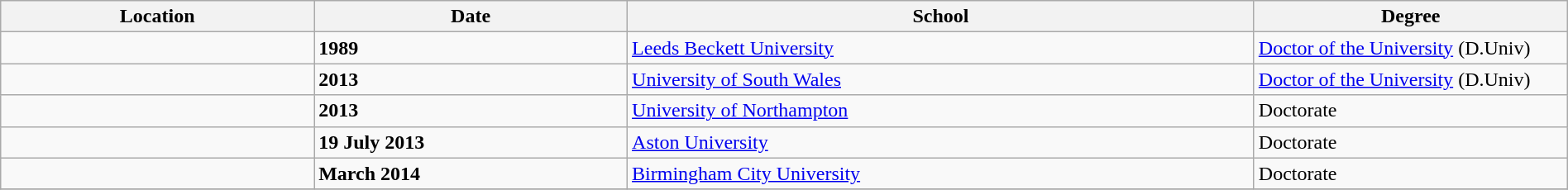<table class="wikitable" style="width:100%;">
<tr>
<th style="width:20%;">Location</th>
<th style="width:20%;">Date</th>
<th style="width:40%;">School</th>
<th style="width:20%;">Degree</th>
</tr>
<tr>
<td></td>
<td><strong>1989</strong></td>
<td><a href='#'>Leeds Beckett University</a></td>
<td><a href='#'>Doctor of the University</a> (D.Univ)</td>
</tr>
<tr>
<td></td>
<td><strong>2013</strong></td>
<td><a href='#'>University of South Wales</a></td>
<td><a href='#'>Doctor of the University</a> (D.Univ)</td>
</tr>
<tr>
<td></td>
<td><strong>2013</strong></td>
<td><a href='#'>University of Northampton</a></td>
<td>Doctorate</td>
</tr>
<tr>
<td></td>
<td><strong>19 July 2013</strong></td>
<td><a href='#'>Aston University</a></td>
<td>Doctorate</td>
</tr>
<tr>
<td></td>
<td><strong>March 2014</strong></td>
<td><a href='#'>Birmingham City University</a></td>
<td>Doctorate</td>
</tr>
<tr>
</tr>
</table>
